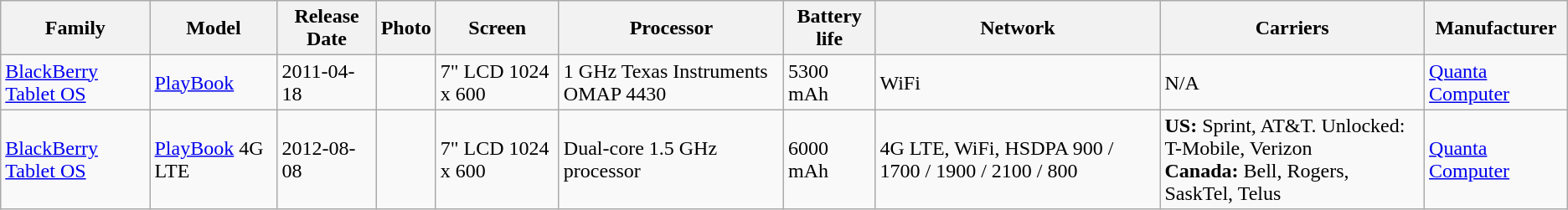<table class="wikitable sortable">
<tr>
<th>Family</th>
<th>Model</th>
<th>Release Date</th>
<th>Photo</th>
<th>Screen</th>
<th>Processor</th>
<th>Battery life</th>
<th>Network</th>
<th>Carriers</th>
<th>Manufacturer</th>
</tr>
<tr>
<td><a href='#'>BlackBerry Tablet OS</a></td>
<td><a href='#'>PlayBook</a></td>
<td>2011-04-18</td>
<td></td>
<td>7" LCD 1024 x 600</td>
<td>1 GHz Texas Instruments OMAP 4430</td>
<td>5300 mAh</td>
<td>WiFi</td>
<td>N/A</td>
<td><a href='#'>Quanta Computer</a></td>
</tr>
<tr>
<td><a href='#'>BlackBerry Tablet OS</a></td>
<td><a href='#'>PlayBook</a> 4G LTE</td>
<td>2012-08-08</td>
<td></td>
<td>7" LCD 1024 x 600</td>
<td>Dual-core 1.5 GHz processor</td>
<td>6000 mAh</td>
<td>4G LTE, WiFi, HSDPA 900 / 1700 / 1900 / 2100 / 800</td>
<td><strong>US:</strong> Sprint, AT&T. Unlocked: T-Mobile, Verizon<br><strong>Canada:</strong> Bell, Rogers, SaskTel, Telus</td>
<td><a href='#'>Quanta Computer</a></td>
</tr>
</table>
